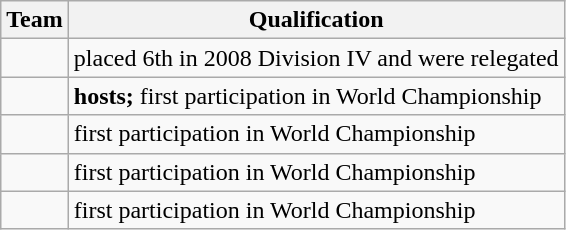<table class="wikitable">
<tr>
<th>Team</th>
<th>Qualification</th>
</tr>
<tr>
<td></td>
<td>placed 6th in 2008 Division IV and were relegated</td>
</tr>
<tr>
<td></td>
<td><strong>hosts;</strong> first participation in World Championship</td>
</tr>
<tr>
<td></td>
<td>first participation in World Championship</td>
</tr>
<tr>
<td></td>
<td>first participation in World Championship</td>
</tr>
<tr>
<td></td>
<td>first participation in World Championship</td>
</tr>
</table>
